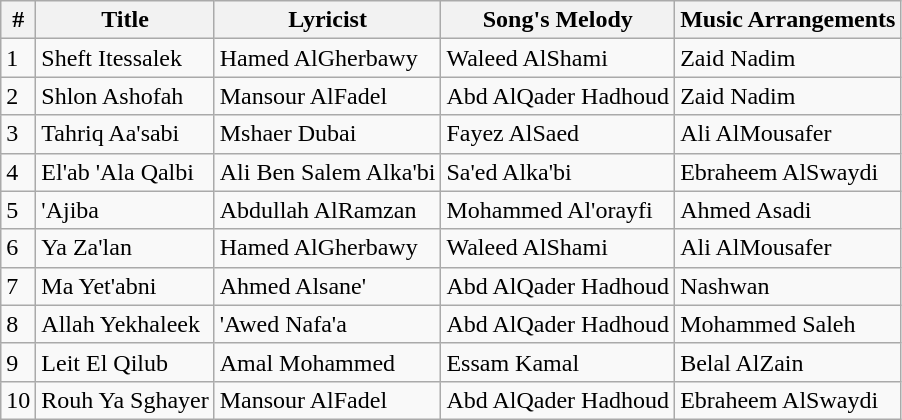<table class="wikitable">
<tr>
<th align="center">#</th>
<th align="center">Title</th>
<th align="center">Lyricist</th>
<th align="center">Song's Melody</th>
<th align="center">Music Arrangements</th>
</tr>
<tr>
<td>1</td>
<td>Sheft Itessalek</td>
<td>Hamed AlGherbawy</td>
<td>Waleed AlShami</td>
<td>Zaid Nadim</td>
</tr>
<tr>
<td>2</td>
<td>Shlon Ashofah</td>
<td>Mansour AlFadel</td>
<td>Abd AlQader Hadhoud</td>
<td>Zaid Nadim</td>
</tr>
<tr>
<td>3</td>
<td>Tahriq Aa'sabi</td>
<td>Mshaer Dubai</td>
<td>Fayez AlSaed</td>
<td>Ali AlMousafer</td>
</tr>
<tr>
<td>4</td>
<td>El'ab 'Ala Qalbi</td>
<td>Ali Ben Salem Alka'bi</td>
<td>Sa'ed Alka'bi</td>
<td>Ebraheem AlSwaydi</td>
</tr>
<tr>
<td>5</td>
<td>'Ajiba</td>
<td>Abdullah AlRamzan</td>
<td>Mohammed Al'orayfi</td>
<td>Ahmed Asadi</td>
</tr>
<tr>
<td>6</td>
<td>Ya Za'lan</td>
<td>Hamed AlGherbawy</td>
<td>Waleed AlShami</td>
<td>Ali AlMousafer</td>
</tr>
<tr>
<td>7</td>
<td>Ma Yet'abni</td>
<td>Ahmed Alsane'</td>
<td>Abd AlQader Hadhoud</td>
<td>Nashwan</td>
</tr>
<tr>
<td>8</td>
<td>Allah Yekhaleek</td>
<td>'Awed Nafa'a</td>
<td>Abd AlQader Hadhoud</td>
<td>Mohammed Saleh</td>
</tr>
<tr>
<td>9</td>
<td>Leit El Qilub</td>
<td>Amal Mohammed</td>
<td>Essam Kamal</td>
<td>Belal AlZain</td>
</tr>
<tr>
<td>10</td>
<td>Rouh Ya Sghayer</td>
<td>Mansour AlFadel</td>
<td>Abd AlQader Hadhoud</td>
<td>Ebraheem AlSwaydi</td>
</tr>
</table>
